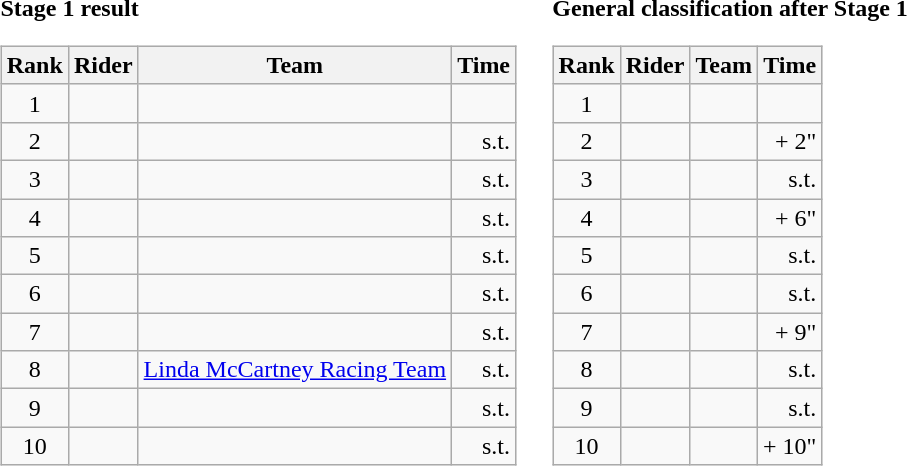<table>
<tr>
<td><strong>Stage 1 result</strong><br><table class="wikitable">
<tr>
<th scope="col">Rank</th>
<th scope="col">Rider</th>
<th scope="col">Team</th>
<th scope="col">Time</th>
</tr>
<tr>
<td style="text-align:center;">1</td>
<td></td>
<td></td>
<td style="text-align:right;"></td>
</tr>
<tr>
<td style="text-align:center;">2</td>
<td></td>
<td></td>
<td style="text-align:right;">s.t.</td>
</tr>
<tr>
<td style="text-align:center;">3</td>
<td></td>
<td></td>
<td style="text-align:right;">s.t.</td>
</tr>
<tr>
<td style="text-align:center;">4</td>
<td></td>
<td></td>
<td style="text-align:right;">s.t.</td>
</tr>
<tr>
<td style="text-align:center;">5</td>
<td></td>
<td></td>
<td style="text-align:right;">s.t.</td>
</tr>
<tr>
<td style="text-align:center;">6</td>
<td></td>
<td></td>
<td style="text-align:right;">s.t.</td>
</tr>
<tr>
<td style="text-align:center;">7</td>
<td></td>
<td></td>
<td style="text-align:right;">s.t.</td>
</tr>
<tr>
<td style="text-align:center;">8</td>
<td></td>
<td><a href='#'>Linda McCartney Racing Team</a></td>
<td style="text-align:right;">s.t.</td>
</tr>
<tr>
<td style="text-align:center;">9</td>
<td></td>
<td></td>
<td style="text-align:right;">s.t.</td>
</tr>
<tr>
<td style="text-align:center;">10</td>
<td></td>
<td></td>
<td style="text-align:right;">s.t.</td>
</tr>
</table>
</td>
<td></td>
<td><strong>General classification after Stage 1</strong><br><table class="wikitable">
<tr>
<th scope="col">Rank</th>
<th scope="col">Rider</th>
<th scope="col">Team</th>
<th scope="col">Time</th>
</tr>
<tr>
<td style="text-align:center;">1</td>
<td></td>
<td></td>
<td style="text-align:right;"></td>
</tr>
<tr>
<td style="text-align:center;">2</td>
<td></td>
<td></td>
<td style="text-align:right;">+ 2"</td>
</tr>
<tr>
<td style="text-align:center;">3</td>
<td></td>
<td></td>
<td style="text-align:right;">s.t.</td>
</tr>
<tr>
<td style="text-align:center;">4</td>
<td></td>
<td></td>
<td style="text-align:right;">+ 6"</td>
</tr>
<tr>
<td style="text-align:center;">5</td>
<td></td>
<td></td>
<td style="text-align:right;">s.t.</td>
</tr>
<tr>
<td style="text-align:center;">6</td>
<td></td>
<td></td>
<td style="text-align:right;">s.t.</td>
</tr>
<tr>
<td style="text-align:center;">7</td>
<td></td>
<td></td>
<td style="text-align:right;">+ 9"</td>
</tr>
<tr>
<td style="text-align:center;">8</td>
<td></td>
<td></td>
<td style="text-align:right;">s.t.</td>
</tr>
<tr>
<td style="text-align:center;">9</td>
<td></td>
<td></td>
<td style="text-align:right;">s.t.</td>
</tr>
<tr>
<td style="text-align:center;">10</td>
<td></td>
<td></td>
<td style="text-align:right;">+ 10"</td>
</tr>
</table>
</td>
</tr>
</table>
